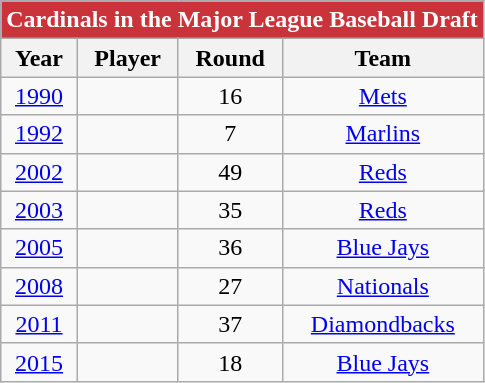<table class="wikitable sortable collapsible expand" style="text-align:center">
<tr>
<th colspan=4 style="background:#CB333B; color:#FFFFFF">Cardinals in the Major League Baseball Draft</th>
</tr>
<tr>
<th>Year</th>
<th>Player</th>
<th>Round</th>
<th>Team</th>
</tr>
<tr>
<td><a href='#'>1990</a></td>
<td></td>
<td>16</td>
<td><a href='#'>Mets</a></td>
</tr>
<tr>
<td><a href='#'>1992</a></td>
<td></td>
<td>7</td>
<td><a href='#'>Marlins</a></td>
</tr>
<tr>
<td><a href='#'>2002</a></td>
<td></td>
<td>49</td>
<td><a href='#'>Reds</a></td>
</tr>
<tr>
<td><a href='#'>2003</a></td>
<td></td>
<td>35</td>
<td><a href='#'>Reds</a></td>
</tr>
<tr>
<td><a href='#'>2005</a></td>
<td></td>
<td>36</td>
<td><a href='#'>Blue Jays</a></td>
</tr>
<tr>
<td><a href='#'>2008</a></td>
<td></td>
<td>27</td>
<td><a href='#'>Nationals</a></td>
</tr>
<tr>
<td><a href='#'>2011</a></td>
<td></td>
<td>37</td>
<td><a href='#'>Diamondbacks</a></td>
</tr>
<tr>
<td><a href='#'>2015</a></td>
<td></td>
<td>18</td>
<td><a href='#'>Blue Jays</a></td>
</tr>
</table>
